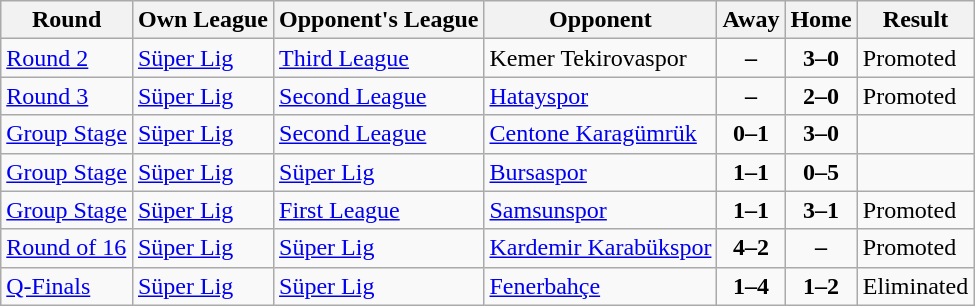<table class="wikitable" style="text-align: left;">
<tr>
<th>Round</th>
<th>Own League</th>
<th>Opponent's League</th>
<th>Opponent</th>
<th>Away</th>
<th>Home</th>
<th>Result</th>
</tr>
<tr>
<td><a href='#'>Round 2</a></td>
<td><a href='#'>Süper Lig</a></td>
<td><a href='#'>Third League</a></td>
<td>Kemer Tekirovaspor</td>
<td align="center"><strong>–</strong></td>
<td align="center"><strong>3–0</strong></td>
<td>Promoted</td>
</tr>
<tr>
<td><a href='#'>Round 3</a></td>
<td><a href='#'>Süper Lig</a></td>
<td><a href='#'>Second League</a></td>
<td><a href='#'>Hatayspor</a></td>
<td align="center"><strong>–</strong></td>
<td align="center"><strong>2–0</strong></td>
<td>Promoted</td>
</tr>
<tr>
<td><a href='#'>Group Stage</a></td>
<td><a href='#'>Süper Lig</a></td>
<td><a href='#'>Second League</a></td>
<td><a href='#'>Centone Karagümrük</a></td>
<td align="center"><strong>0–1</strong></td>
<td align="center"><strong>3–0</strong></td>
<td></td>
</tr>
<tr>
<td><a href='#'>Group Stage</a></td>
<td><a href='#'>Süper Lig</a></td>
<td><a href='#'>Süper Lig</a></td>
<td><a href='#'>Bursaspor</a></td>
<td align="center"><strong>1–1</strong></td>
<td align="center"><strong>0–5</strong></td>
<td></td>
</tr>
<tr>
<td><a href='#'>Group Stage</a></td>
<td><a href='#'>Süper Lig</a></td>
<td><a href='#'>First League</a></td>
<td><a href='#'>Samsunspor</a></td>
<td align="center"><strong>1–1</strong></td>
<td align="center"><strong>3–1</strong></td>
<td>Promoted</td>
</tr>
<tr>
<td><a href='#'>Round of 16</a></td>
<td><a href='#'>Süper Lig</a></td>
<td><a href='#'>Süper Lig</a></td>
<td><a href='#'>Kardemir Karabükspor</a></td>
<td align="center"><strong>4–2</strong></td>
<td align="center"><strong>–</strong></td>
<td>Promoted</td>
</tr>
<tr>
<td><a href='#'>Q-Finals</a></td>
<td><a href='#'>Süper Lig</a></td>
<td><a href='#'>Süper Lig</a></td>
<td><a href='#'>Fenerbahçe</a></td>
<td align="center"><strong>1–4</strong></td>
<td align="center"><strong>1–2</strong></td>
<td>Eliminated</td>
</tr>
</table>
